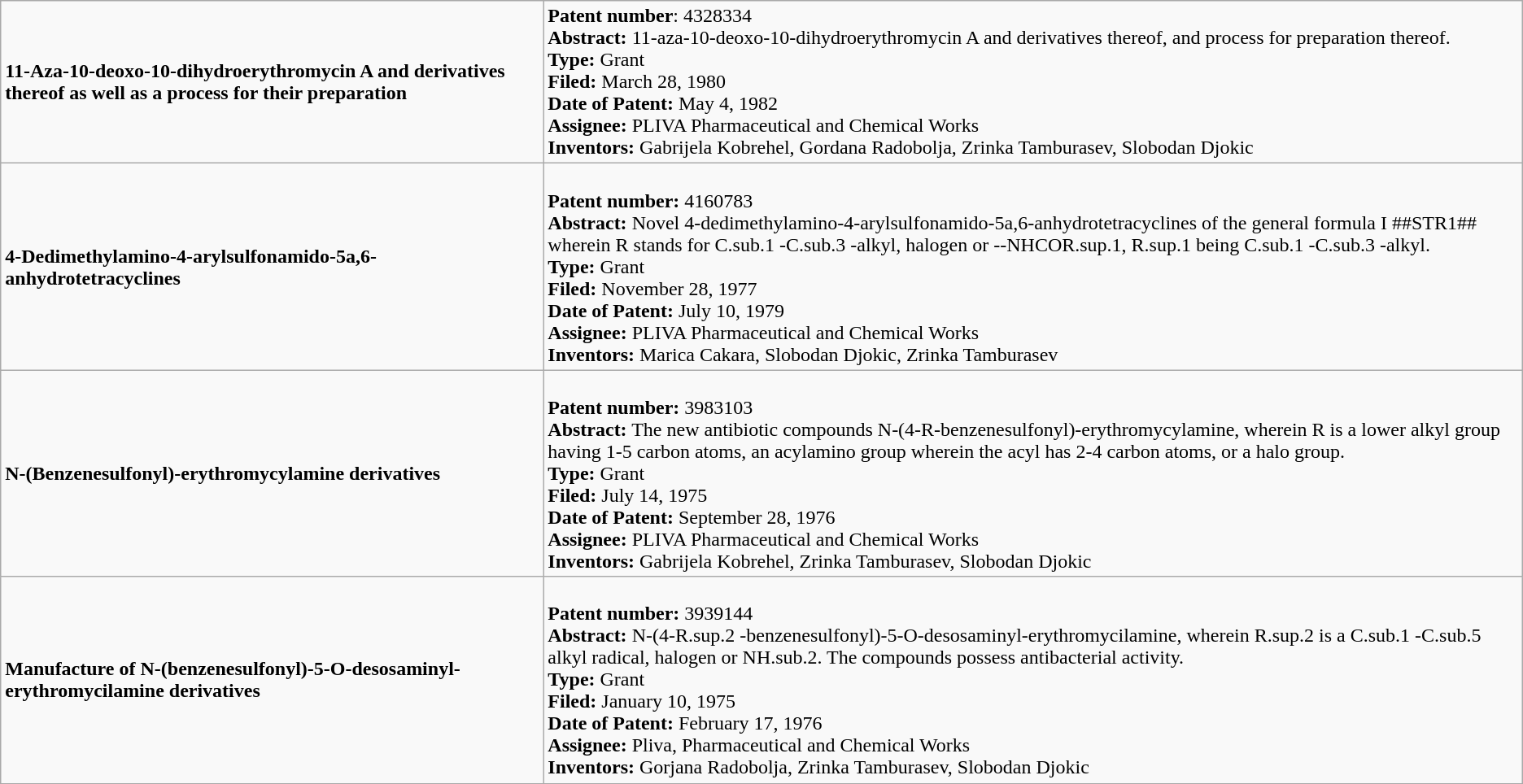<table class="wikitable">
<tr>
<td><strong>11-Aza-10-deoxo-10-dihydroerythromycin A and derivatives thereof as well as a process for their preparation</strong></td>
<td><strong>Patent number</strong>: 4328334<br><strong>Abstract:</strong> 11-aza-10-deoxo-10-dihydroerythromycin A and derivatives thereof, and process for preparation thereof.<br><strong>Type:</strong> Grant<br><strong>Filed:</strong> March 28, 1980<br><strong>Date of Patent:</strong> May 4, 1982<br><strong>Assignee:</strong> PLIVA Pharmaceutical and Chemical Works<br><strong>Inventors:</strong> Gabrijela Kobrehel, Gordana Radobolja, Zrinka Tamburasev, Slobodan Djokic</td>
</tr>
<tr>
<td><strong>4-Dedimethylamino-4-arylsulfonamido-5a,6-anhydrotetracyclines</strong></td>
<td><br><strong>Patent number:</strong> 4160783<br><strong>Abstract:</strong> Novel 4-dedimethylamino-4-arylsulfonamido-5a,6-anhydrotetracyclines of the general formula I ##STR1## wherein R stands for C.sub.1 -C.sub.3 -alkyl, halogen or --NHCOR.sup.1, R.sup.1 being C.sub.1 -C.sub.3 -alkyl.<br><strong>Type:</strong> Grant<br><strong>Filed:</strong> November 28, 1977<br><strong>Date of Patent:</strong> July 10, 1979<br><strong>Assignee:</strong> PLIVA Pharmaceutical and Chemical Works<br><strong>Inventors:</strong> Marica Cakara, Slobodan Djokic, Zrinka Tamburasev</td>
</tr>
<tr>
<td><strong>N-(Benzenesulfonyl)-erythromycylamine derivatives</strong></td>
<td><br><strong>Patent number:</strong> 3983103<br><strong>Abstract:</strong> The new antibiotic compounds N-(4-R-benzenesulfonyl)-erythromycylamine, wherein R is a lower alkyl group having
1-5 carbon atoms, an acylamino group wherein the acyl has 2-4 carbon atoms, or a halo group.<br><strong>Type:</strong> Grant<br><strong>Filed:</strong> July 14, 1975<br><strong>Date of Patent:</strong> September 28, 1976<br><strong>Assignee:</strong> PLIVA Pharmaceutical and Chemical Works<br><strong>Inventors:</strong> Gabrijela Kobrehel, Zrinka Tamburasev, Slobodan Djokic</td>
</tr>
<tr>
<td><strong>Manufacture of N-(benzenesulfonyl)-5-O-desosaminyl-erythromycilamine derivatives</strong></td>
<td><br><strong>Patent number:</strong> 3939144<br><strong>Abstract:</strong> N-(4-R.sup.2 -benzenesulfonyl)-5-O-desosaminyl-erythromycilamine, wherein R.sup.2 is a C.sub.1 -C.sub.5 alkyl radical, halogen or NH.sub.2. The compounds possess antibacterial activity.<br><strong>Type:</strong> Grant<br><strong>Filed:</strong> January 10, 1975<br><strong>Date of Patent:</strong> February 17, 1976<br><strong>Assignee:</strong> Pliva, Pharmaceutical and Chemical Works<br><strong>Inventors:</strong> Gorjana Radobolja, Zrinka Tamburasev, Slobodan Djokic</td>
</tr>
<tr>
</tr>
</table>
